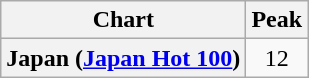<table class="wikitable plainrowheaders">
<tr>
<th style="text-align:center;">Chart</th>
<th style="text-align:center;">Peak</th>
</tr>
<tr>
<th scope="row">Japan (<a href='#'>Japan Hot 100</a>)</th>
<td style="text-align:center;">12</td>
</tr>
</table>
